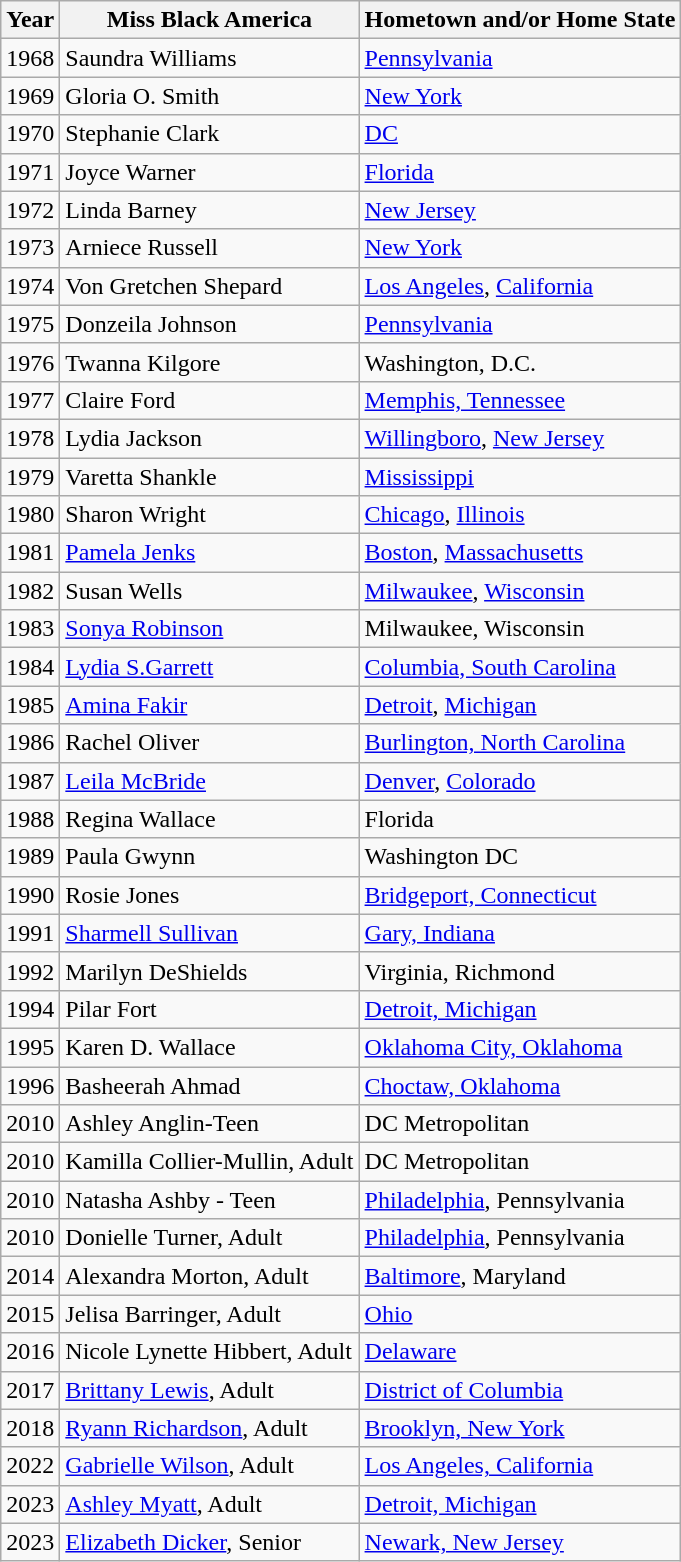<table class="wikitable sortable">
<tr Sharon Wright>
<th>Year</th>
<th>Miss Black America</th>
<th>Hometown and/or Home State</th>
</tr>
<tr>
<td>1968</td>
<td>Saundra Williams</td>
<td><a href='#'>Pennsylvania</a></td>
</tr>
<tr>
<td>1969</td>
<td>Gloria O. Smith</td>
<td><a href='#'>New York</a></td>
</tr>
<tr>
<td>1970</td>
<td>Stephanie Clark</td>
<td><a href='#'>DC</a></td>
</tr>
<tr>
<td>1971</td>
<td>Joyce Warner</td>
<td><a href='#'>Florida</a></td>
</tr>
<tr>
<td>1972</td>
<td>Linda Barney</td>
<td><a href='#'>New Jersey</a></td>
</tr>
<tr>
<td>1973</td>
<td>Arniece Russell</td>
<td><a href='#'>New York</a></td>
</tr>
<tr>
<td>1974</td>
<td>Von Gretchen Shepard</td>
<td><a href='#'>Los Angeles</a>, <a href='#'>California</a></td>
</tr>
<tr>
<td>1975</td>
<td>Donzeila Johnson</td>
<td><a href='#'>Pennsylvania</a></td>
</tr>
<tr>
<td>1976</td>
<td>Twanna Kilgore</td>
<td>Washington, D.C.</td>
</tr>
<tr>
<td>1977</td>
<td>Claire Ford</td>
<td><a href='#'>Memphis, Tennessee</a></td>
</tr>
<tr>
<td>1978</td>
<td>Lydia Jackson</td>
<td><a href='#'>Willingboro</a>, <a href='#'>New Jersey</a></td>
</tr>
<tr>
<td>1979</td>
<td>Varetta Shankle</td>
<td><a href='#'>Mississippi</a></td>
</tr>
<tr>
<td>1980</td>
<td>Sharon Wright</td>
<td><a href='#'>Chicago</a>, <a href='#'>Illinois</a></td>
</tr>
<tr>
<td>1981</td>
<td><a href='#'>Pamela Jenks</a></td>
<td><a href='#'>Boston</a>, <a href='#'>Massachusetts</a></td>
</tr>
<tr>
<td>1982</td>
<td>Susan Wells</td>
<td><a href='#'>Milwaukee</a>, <a href='#'>Wisconsin</a></td>
</tr>
<tr>
<td>1983</td>
<td><a href='#'>Sonya Robinson</a></td>
<td>Milwaukee, Wisconsin</td>
</tr>
<tr>
<td>1984</td>
<td><a href='#'>Lydia S.Garrett</a></td>
<td><a href='#'>Columbia, South Carolina</a></td>
</tr>
<tr>
<td>1985</td>
<td><a href='#'>Amina Fakir</a></td>
<td><a href='#'>Detroit</a>, <a href='#'>Michigan</a></td>
</tr>
<tr>
<td>1986</td>
<td>Rachel Oliver</td>
<td><a href='#'>Burlington, North Carolina</a></td>
</tr>
<tr>
<td>1987</td>
<td><a href='#'>Leila McBride</a></td>
<td><a href='#'>Denver</a>, <a href='#'>Colorado</a></td>
</tr>
<tr>
<td>1988</td>
<td>Regina Wallace</td>
<td>Florida</td>
</tr>
<tr>
<td>1989</td>
<td>Paula Gwynn</td>
<td>Washington DC</td>
</tr>
<tr>
<td>1990</td>
<td>Rosie Jones</td>
<td><a href='#'>Bridgeport, Connecticut</a></td>
</tr>
<tr>
<td>1991</td>
<td><a href='#'>Sharmell Sullivan</a></td>
<td><a href='#'>Gary, Indiana</a></td>
</tr>
<tr>
<td>1992</td>
<td>Marilyn DeShields</td>
<td>Virginia, Richmond</td>
</tr>
<tr>
<td>1994</td>
<td>Pilar Fort</td>
<td><a href='#'>Detroit, Michigan</a></td>
</tr>
<tr>
<td>1995</td>
<td>Karen D. Wallace</td>
<td><a href='#'>Oklahoma City, Oklahoma</a></td>
</tr>
<tr>
<td>1996</td>
<td>Basheerah Ahmad</td>
<td><a href='#'>Choctaw, Oklahoma</a></td>
</tr>
<tr>
<td>2010</td>
<td>Ashley Anglin-Teen</td>
<td>DC Metropolitan</td>
</tr>
<tr>
<td>2010</td>
<td>Kamilla Collier-Mullin, Adult</td>
<td>DC Metropolitan</td>
</tr>
<tr>
<td>2010</td>
<td>Natasha Ashby - Teen</td>
<td><a href='#'>Philadelphia</a>, Pennsylvania</td>
</tr>
<tr>
<td>2010</td>
<td>Donielle Turner, Adult</td>
<td><a href='#'>Philadelphia</a>, Pennsylvania</td>
</tr>
<tr>
<td>2014</td>
<td>Alexandra Morton, Adult</td>
<td><a href='#'>Baltimore</a>, Maryland</td>
</tr>
<tr>
<td>2015</td>
<td>Jelisa Barringer, Adult</td>
<td><a href='#'>Ohio</a></td>
</tr>
<tr>
<td>2016</td>
<td>Nicole Lynette Hibbert, Adult</td>
<td><a href='#'>Delaware</a></td>
</tr>
<tr>
<td>2017</td>
<td><a href='#'>Brittany Lewis</a>, Adult</td>
<td><a href='#'>District of Columbia</a></td>
</tr>
<tr>
<td>2018</td>
<td><a href='#'>Ryann Richardson</a>, Adult</td>
<td><a href='#'>Brooklyn, New York</a></td>
</tr>
<tr>
<td>2022</td>
<td><a href='#'>Gabrielle Wilson</a>, Adult</td>
<td><a href='#'>Los Angeles, California</a></td>
</tr>
<tr>
<td>2023</td>
<td><a href='#'>Ashley Myatt</a>, Adult</td>
<td><a href='#'>Detroit, Michigan </a></td>
</tr>
<tr>
<td>2023</td>
<td><a href='#'>Elizabeth Dicker</a>, Senior</td>
<td><a href='#'>Newark, New Jersey </a></td>
</tr>
</table>
